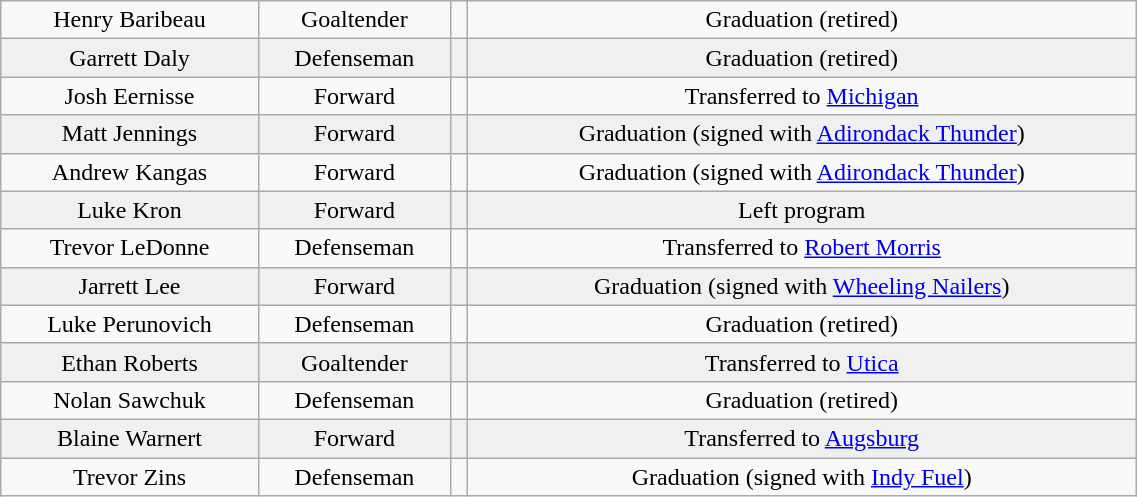<table class="wikitable" width="60%">
<tr align="center" bgcolor="">
<td>Henry Baribeau</td>
<td>Goaltender</td>
<td></td>
<td>Graduation (retired)</td>
</tr>
<tr align="center" bgcolor="f0f0f0">
<td>Garrett Daly</td>
<td>Defenseman</td>
<td></td>
<td>Graduation (retired)</td>
</tr>
<tr align="center" bgcolor="">
<td>Josh Eernisse</td>
<td>Forward</td>
<td></td>
<td>Transferred to <a href='#'>Michigan</a></td>
</tr>
<tr align="center" bgcolor="f0f0f0">
<td>Matt Jennings</td>
<td>Forward</td>
<td></td>
<td>Graduation (signed with <a href='#'>Adirondack Thunder</a>)</td>
</tr>
<tr align="center" bgcolor="">
<td>Andrew Kangas</td>
<td>Forward</td>
<td></td>
<td>Graduation (signed with <a href='#'>Adirondack Thunder</a>)</td>
</tr>
<tr align="center" bgcolor="f0f0f0">
<td>Luke Kron</td>
<td>Forward</td>
<td></td>
<td>Left program</td>
</tr>
<tr align="center" bgcolor="">
<td>Trevor LeDonne</td>
<td>Defenseman</td>
<td></td>
<td>Transferred to <a href='#'>Robert Morris</a></td>
</tr>
<tr align="center" bgcolor="f0f0f0">
<td>Jarrett Lee</td>
<td>Forward</td>
<td></td>
<td>Graduation (signed with <a href='#'>Wheeling Nailers</a>)</td>
</tr>
<tr align="center" bgcolor="">
<td>Luke Perunovich</td>
<td>Defenseman</td>
<td></td>
<td>Graduation (retired)</td>
</tr>
<tr align="center" bgcolor="f0f0f0">
<td>Ethan Roberts</td>
<td>Goaltender</td>
<td></td>
<td>Transferred to <a href='#'>Utica</a></td>
</tr>
<tr align="center" bgcolor="">
<td>Nolan Sawchuk</td>
<td>Defenseman</td>
<td></td>
<td>Graduation (retired)</td>
</tr>
<tr align="center" bgcolor="f0f0f0">
<td>Blaine Warnert</td>
<td>Forward</td>
<td></td>
<td>Transferred to <a href='#'>Augsburg</a></td>
</tr>
<tr align="center" bgcolor="">
<td>Trevor Zins</td>
<td>Defenseman</td>
<td></td>
<td>Graduation (signed with <a href='#'>Indy Fuel</a>)</td>
</tr>
</table>
